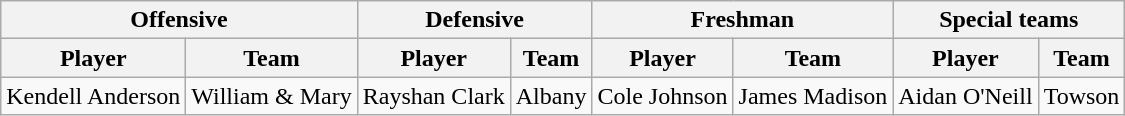<table class="wikitable" border="1">
<tr>
<th colspan="2">Offensive</th>
<th colspan="2">Defensive</th>
<th colspan="2">Freshman</th>
<th colspan="2">Special teams</th>
</tr>
<tr>
<th>Player</th>
<th>Team</th>
<th>Player</th>
<th>Team</th>
<th>Player</th>
<th>Team</th>
<th>Player</th>
<th>Team</th>
</tr>
<tr>
<td>Kendell Anderson</td>
<td>William & Mary</td>
<td>Rayshan Clark</td>
<td>Albany</td>
<td>Cole Johnson</td>
<td>James Madison</td>
<td>Aidan O'Neill</td>
<td>Towson</td>
</tr>
</table>
